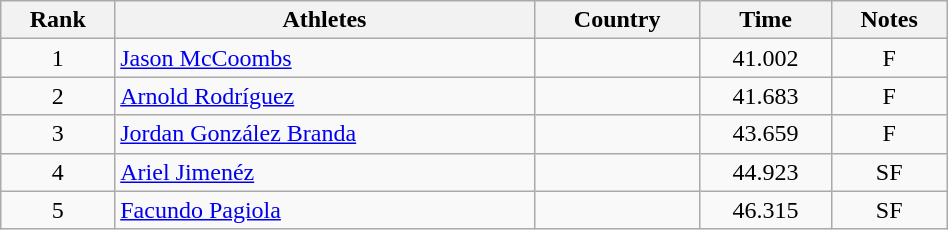<table class="wikitable" width=50% style="text-align:center">
<tr>
<th>Rank</th>
<th>Athletes</th>
<th>Country</th>
<th>Time</th>
<th>Notes</th>
</tr>
<tr>
<td>1</td>
<td align=left><a href='#'>Jason McCoombs</a></td>
<td align=left></td>
<td>41.002</td>
<td>F</td>
</tr>
<tr>
<td>2</td>
<td align=left><a href='#'>Arnold Rodríguez</a></td>
<td align=left></td>
<td>41.683</td>
<td>F</td>
</tr>
<tr>
<td>3</td>
<td align=left><a href='#'>Jordan González Branda</a></td>
<td align=left></td>
<td>43.659</td>
<td>F</td>
</tr>
<tr>
<td>4</td>
<td align=left><a href='#'>Ariel Jimenéz</a></td>
<td align=left></td>
<td>44.923</td>
<td>SF</td>
</tr>
<tr>
<td>5</td>
<td align=left><a href='#'>Facundo Pagiola</a></td>
<td align=left></td>
<td>46.315</td>
<td>SF</td>
</tr>
</table>
